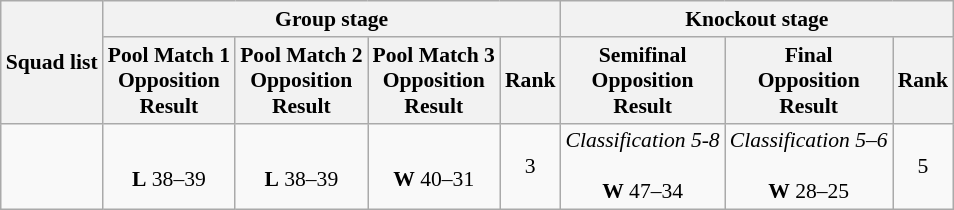<table class=wikitable style="font-size:90%">
<tr>
<th rowspan="2">Squad list</th>
<th colspan="4">Group stage</th>
<th colspan="3">Knockout stage</th>
</tr>
<tr>
<th>Pool Match 1<br>Opposition<br>Result</th>
<th>Pool Match 2<br>Opposition<br>Result</th>
<th>Pool Match 3<br>Opposition<br>Result</th>
<th>Rank</th>
<th>Semifinal<br>Opposition<br>Result</th>
<th>Final<br>Opposition<br>Result</th>
<th>Rank</th>
</tr>
<tr>
<td align=left></td>
<td align="center"><br><strong>L</strong> 38–39</td>
<td align="center"><br><strong>L</strong> 38–39</td>
<td align="center"><br><strong>W</strong> 40–31</td>
<td align="center">3</td>
<td align="center"><em>Classification 5-8</em><br><br><strong>W</strong> 47–34</td>
<td align="center"><em>Classification 5–6</em><br><br><strong>W</strong> 28–25</td>
<td align="center">5</td>
</tr>
</table>
